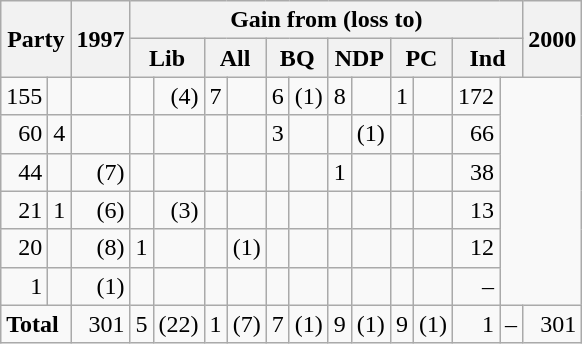<table class="wikitable" style="text-align:right">
<tr>
<th rowspan="2" colspan="2">Party</th>
<th rowspan="2">1997</th>
<th colspan="12">Gain from (loss to)</th>
<th rowspan="2">2000</th>
</tr>
<tr>
<th colspan="2">Lib</th>
<th colspan="2">All</th>
<th colspan="2">BQ</th>
<th colspan="2">NDP</th>
<th colspan="2">PC</th>
<th colspan="2">Ind</th>
</tr>
<tr>
<td>155</td>
<td></td>
<td></td>
<td></td>
<td>(4)</td>
<td>7</td>
<td></td>
<td>6</td>
<td>(1)</td>
<td>8</td>
<td></td>
<td>1</td>
<td></td>
<td>172</td>
</tr>
<tr>
<td>60</td>
<td>4</td>
<td></td>
<td></td>
<td></td>
<td></td>
<td></td>
<td>3</td>
<td></td>
<td></td>
<td>(1)</td>
<td></td>
<td></td>
<td>66</td>
</tr>
<tr>
<td>44</td>
<td></td>
<td>(7)</td>
<td></td>
<td></td>
<td></td>
<td></td>
<td></td>
<td></td>
<td>1</td>
<td></td>
<td></td>
<td></td>
<td>38</td>
</tr>
<tr>
<td>21</td>
<td>1</td>
<td>(6)</td>
<td></td>
<td>(3)</td>
<td></td>
<td></td>
<td></td>
<td></td>
<td></td>
<td></td>
<td></td>
<td></td>
<td>13</td>
</tr>
<tr>
<td>20</td>
<td></td>
<td>(8)</td>
<td>1</td>
<td></td>
<td></td>
<td>(1)</td>
<td></td>
<td></td>
<td></td>
<td></td>
<td></td>
<td></td>
<td>12</td>
</tr>
<tr>
<td>1</td>
<td></td>
<td>(1)</td>
<td></td>
<td></td>
<td></td>
<td></td>
<td></td>
<td></td>
<td></td>
<td></td>
<td></td>
<td></td>
<td>–</td>
</tr>
<tr>
<td colspan="2" style="text-align:left;"><strong>Total</strong></td>
<td>301</td>
<td>5</td>
<td>(22)</td>
<td>1</td>
<td>(7)</td>
<td>7</td>
<td>(1)</td>
<td>9</td>
<td>(1)</td>
<td>9</td>
<td>(1)</td>
<td>1</td>
<td>–</td>
<td>301</td>
</tr>
</table>
